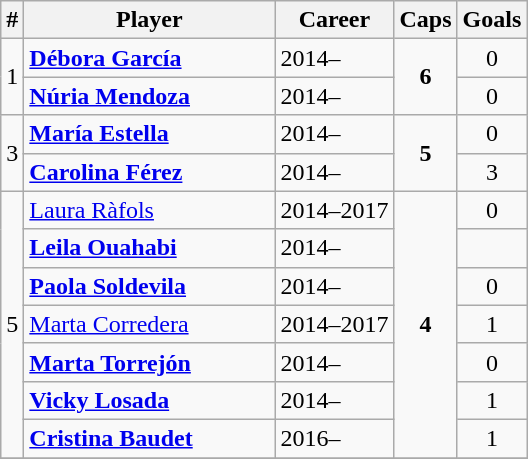<table class="wikitable" style="text-align: center;">
<tr>
<th>#</th>
<th style="width:160px;">Player</th>
<th>Career</th>
<th>Caps</th>
<th>Goals</th>
</tr>
<tr>
<td rowspan=2>1</td>
<td style="text-align:left;"><strong><a href='#'>Débora García</a></strong></td>
<td style="text-align:left;">2014–</td>
<td rowspan=2><strong>6</strong></td>
<td>0</td>
</tr>
<tr>
<td style="text-align:left"><strong><a href='#'>Núria Mendoza</a></strong></td>
<td style="text-align:left;">2014–</td>
<td>0</td>
</tr>
<tr>
<td rowspan=2>3</td>
<td style="text-align:left"><strong><a href='#'>María Estella</a></strong></td>
<td style="text-align:left;">2014–</td>
<td rowspan=2><strong>5</strong></td>
<td>0</td>
</tr>
<tr>
<td style="text-align:left"><strong><a href='#'>Carolina Férez</a></strong></td>
<td style="text-align:left;">2014–</td>
<td>3</td>
</tr>
<tr>
<td rowspan=7>5</td>
<td style="text-align:left"><a href='#'>Laura Ràfols</a></td>
<td style="text-align:left;">2014–2017</td>
<td rowspan=7><strong>4</strong></td>
<td>0</td>
</tr>
<tr>
<td style="text-align:left"><strong><a href='#'>Leila Ouahabi</a></strong></td>
<td style="text-align:left;">2014–</td>
</tr>
<tr>
<td style="text-align:left"><strong><a href='#'>Paola Soldevila</a></strong></td>
<td style="text-align:left;">2014–</td>
<td>0</td>
</tr>
<tr>
<td style="text-align:left"><a href='#'>Marta Corredera</a></td>
<td style="text-align:left;">2014–2017</td>
<td>1</td>
</tr>
<tr>
<td style="text-align:left"><strong><a href='#'>Marta Torrejón</a></strong></td>
<td style="text-align:left;">2014–</td>
<td>0</td>
</tr>
<tr>
<td style="text-align:left"><strong><a href='#'>Vicky Losada</a></strong></td>
<td style="text-align:left;">2014–</td>
<td>1</td>
</tr>
<tr>
<td style="text-align:left"><strong><a href='#'>Cristina Baudet</a></strong></td>
<td style="text-align:left;">2016–</td>
<td>1</td>
</tr>
<tr>
</tr>
</table>
